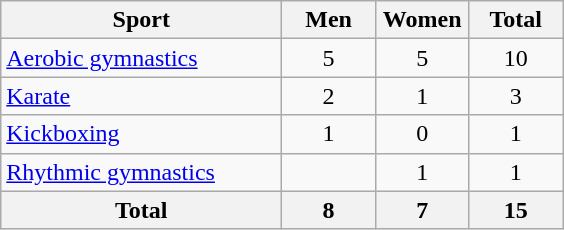<table class="wikitable sortable" style="text-align:center;">
<tr>
<th width=180>Sport</th>
<th width=55>Men</th>
<th width=55>Women</th>
<th width=55>Total</th>
</tr>
<tr>
<td align=left><a href='#'>Aerobic gymnastics</a></td>
<td>5</td>
<td>5</td>
<td>10</td>
</tr>
<tr>
<td align=left><a href='#'>Karate</a></td>
<td>2</td>
<td>1</td>
<td>3</td>
</tr>
<tr>
<td align=left><a href='#'>Kickboxing</a></td>
<td>1</td>
<td>0</td>
<td>1</td>
</tr>
<tr>
<td align=left><a href='#'>Rhythmic gymnastics</a></td>
<td></td>
<td>1</td>
<td>1</td>
</tr>
<tr>
<th>Total</th>
<th>8</th>
<th>7</th>
<th>15</th>
</tr>
</table>
